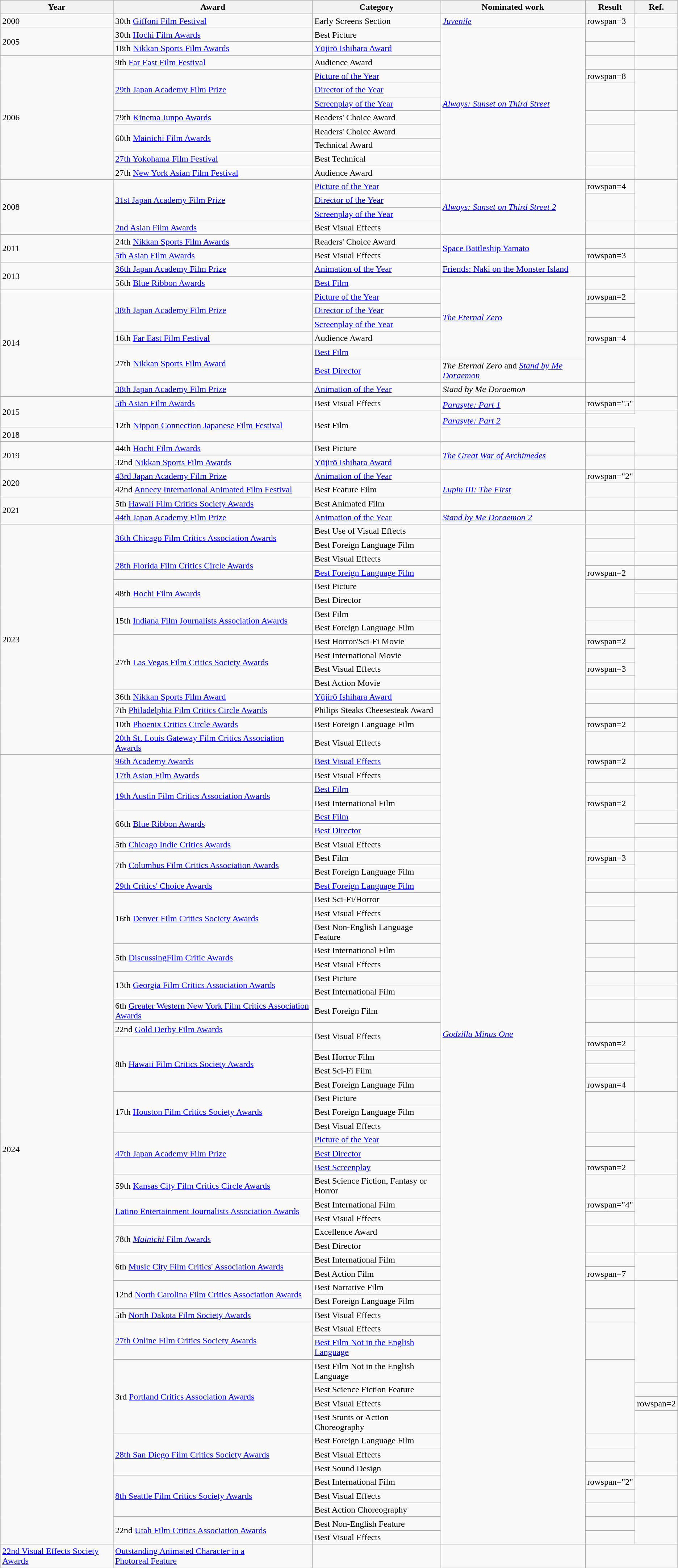<table class="wikitable sortable">
<tr>
<th>Year</th>
<th>Award</th>
<th>Category</th>
<th>Nominated work</th>
<th>Result</th>
<th class="unsortable">Ref.</th>
</tr>
<tr>
<td>2000</td>
<td>30th <a href='#'>Giffoni Film Festival</a></td>
<td>Early Screens Section</td>
<td><em><a href='#'>Juvenile</a></em></td>
<td>rowspan=3 </td>
<td></td>
</tr>
<tr>
<td rowspan="2">2005</td>
<td>30th <a href='#'>Hochi Film Awards</a></td>
<td>Best Picture</td>
<td rowspan="11"><em><a href='#'>Always: Sunset on Third Street</a></em></td>
<td></td>
</tr>
<tr>
<td>18th <a href='#'>Nikkan Sports Film Awards</a></td>
<td><a href='#'>Yūjirō Ishihara Award</a></td>
<td></td>
</tr>
<tr>
<td rowspan="9">2006</td>
<td>9th <a href='#'>Far East Film Festival</a></td>
<td>Audience Award</td>
<td></td>
<td></td>
</tr>
<tr>
<td rowspan="3"><a href='#'>29th Japan Academy Film Prize</a></td>
<td><a href='#'>Picture of the Year</a></td>
<td>rowspan=8 </td>
<td rowspan="3"></td>
</tr>
<tr>
<td><a href='#'>Director of the Year</a></td>
</tr>
<tr>
<td><a href='#'>Screenplay of the Year</a></td>
</tr>
<tr>
<td>79th <a href='#'>Kinema Junpo Awards</a></td>
<td>Readers' Choice Award</td>
<td></td>
</tr>
<tr>
<td rowspan="2">60th <a href='#'>Mainichi Film Awards</a></td>
<td>Readers' Choice Award</td>
<td rowspan="2"></td>
</tr>
<tr>
<td>Technical Award</td>
</tr>
<tr>
<td><a href='#'>27th Yokohama Film Festival</a></td>
<td>Best Technical</td>
<td></td>
</tr>
<tr>
<td>27th <a href='#'>New York Asian Film Festival</a></td>
<td>Audience Award</td>
<td></td>
</tr>
<tr>
<td rowspan="4">2008</td>
<td rowspan="3"><a href='#'>31st Japan Academy Film Prize</a></td>
<td><a href='#'>Picture of the Year</a></td>
<td rowspan="4"><em><a href='#'>Always: Sunset on Third Street 2</a></em></td>
<td>rowspan=4 </td>
<td rowspan="3"></td>
</tr>
<tr>
<td><a href='#'>Director of the Year</a></td>
</tr>
<tr>
<td><a href='#'>Screenplay of the Year</a></td>
</tr>
<tr>
<td><a href='#'>2nd Asian Film Awards</a></td>
<td>Best Visual Effects</td>
<td></td>
</tr>
<tr>
<td rowspan="2">2011</td>
<td>24th <a href='#'>Nikkan Sports Film Awards</a></td>
<td>Readers' Choice Award</td>
<td rowspan="2"><a href='#'>Space Battleship Yamato</a></td>
<td></td>
<td></td>
</tr>
<tr>
<td><a href='#'>5th Asian Film Awards</a></td>
<td>Best Visual Effects</td>
<td>rowspan=3 </td>
<td></td>
</tr>
<tr>
<td rowspan="2">2013</td>
<td><a href='#'>36th Japan Academy Film Prize</a></td>
<td><a href='#'>Animation of the Year</a></td>
<td><a href='#'>Friends: Naki on the Monster Island</a></td>
<td></td>
</tr>
<tr>
<td>56th <a href='#'>Blue Ribbon Awards</a></td>
<td><a href='#'>Best Film</a></td>
<td rowspan=6><em><a href='#'>The Eternal Zero</a></em></td>
<td></td>
</tr>
<tr>
<td rowspan="7">2014</td>
<td rowspan="3"><a href='#'>38th Japan Academy Film Prize</a></td>
<td><a href='#'>Picture of the Year</a></td>
<td>rowspan=2 </td>
<td rowspan="3"></td>
</tr>
<tr>
<td><a href='#'>Director of the Year</a></td>
</tr>
<tr>
<td><a href='#'>Screenplay of the Year</a></td>
<td></td>
</tr>
<tr>
<td>16th <a href='#'>Far East Film Festival</a></td>
<td>Audience Award</td>
<td>rowspan=4 </td>
<td></td>
</tr>
<tr>
<td rowspan="2">27th <a href='#'>Nikkan Sports Film Award</a></td>
<td><a href='#'>Best Film</a></td>
<td rowspan="2"></td>
</tr>
<tr>
<td><a href='#'>Best Director</a></td>
<td><em>The Eternal Zero</em> and <em><a href='#'>Stand by Me Doraemon</a></em></td>
</tr>
<tr>
<td><a href='#'>38th Japan Academy Film Prize</a></td>
<td><a href='#'>Animation of the Year</a></td>
<td><em>Stand by Me Doraemon</em></td>
<td></td>
</tr>
<tr>
<td rowspan="3">2015</td>
<td><a href='#'>5th Asian Film Awards</a></td>
<td>Best Visual Effects</td>
<td rowspan="2"><em><a href='#'>Parasyte: Part 1</a></em></td>
<td>rowspan="5" </td>
<td></td>
</tr>
<tr>
<td rowspan="3">12th <a href='#'>Nippon Connection Japanese Film Festival</a></td>
<td rowspan="3">Best Film</td>
<td rowpsan="2"></td>
</tr>
<tr>
<td><em><a href='#'>Parasyte: Part 2</a></em></td>
</tr>
<tr>
<td>2018</td>
<td><em></em></td>
<td></td>
</tr>
<tr>
<td rowspan="2">2019</td>
<td>44th <a href='#'>Hochi Film Awards</a></td>
<td>Best Picture</td>
<td rowspan="2"><em><a href='#'>The Great War of Archimedes</a></em></td>
<td></td>
</tr>
<tr>
<td>32nd <a href='#'>Nikkan Sports Film Awards</a></td>
<td><a href='#'>Yūjirō Ishihara Award</a></td>
<td></td>
<td></td>
</tr>
<tr>
<td rowspan="2">2020</td>
<td><a href='#'>43rd Japan Academy Film Prize</a></td>
<td><a href='#'>Animation of the Year</a></td>
<td rowspan="3"><em><a href='#'>Lupin III: The First</a></em></td>
<td>rowspan="2" </td>
<td></td>
</tr>
<tr>
<td>42nd <a href='#'>Annecy International Animated Film Festival</a></td>
<td>Best Feature Film</td>
<td></td>
</tr>
<tr>
<td rowspan="2">2021</td>
<td>5th <a href='#'>Hawaii Film Critics Society Awards</a></td>
<td>Best Animated Film</td>
<td></td>
<td></td>
</tr>
<tr>
<td><a href='#'>44th Japan Academy Film Prize</a></td>
<td><a href='#'>Animation of the Year</a></td>
<td><em><a href='#'>Stand by Me Doraemon 2</a></em></td>
<td></td>
<td></td>
</tr>
<tr>
<td rowspan="16">2023</td>
<td rowspan=2><a href='#'>36th Chicago Film Critics Association Awards</a></td>
<td>Best Use of Visual Effects</td>
<td rowspan="70"><em><a href='#'>Godzilla Minus One</a></em></td>
<td></td>
<td rowspan=2></td>
</tr>
<tr>
<td>Best Foreign Language Film</td>
<td></td>
</tr>
<tr>
<td rowspan=2><a href='#'>28th Florida Film Critics Circle Awards</a></td>
<td>Best Visual Effects</td>
<td></td>
<td></td>
</tr>
<tr>
<td><a href='#'>Best Foreign Language Film</a></td>
<td>rowspan=2 </td>
<td></td>
</tr>
<tr>
<td rowspan="2">48th <a href='#'>Hochi Film Awards</a></td>
<td>Best Picture</td>
<td rowspan="2"></td>
</tr>
<tr>
<td>Best Director</td>
<td></td>
</tr>
<tr>
<td rowspan="2">15th <a href='#'>Indiana Film Journalists Association Awards</a></td>
<td>Best Film</td>
<td></td>
<td rowspan=2></td>
</tr>
<tr>
<td>Best Foreign Language Film</td>
<td></td>
</tr>
<tr>
<td rowspan=4>27th <a href='#'>Las Vegas Film Critics Society Awards</a></td>
<td>Best Horror/Sci-Fi Movie</td>
<td>rowspan=2 </td>
<td rowspan=4></td>
</tr>
<tr>
<td>Best International Movie</td>
</tr>
<tr>
<td>Best Visual Effects</td>
<td>rowspan=3 </td>
</tr>
<tr>
<td>Best Action Movie</td>
</tr>
<tr>
<td>36th <a href='#'>Nikkan Sports Film Award</a></td>
<td><a href='#'>Yūjirō Ishihara Award</a></td>
<td></td>
</tr>
<tr>
<td>7th <a href='#'>Philadelphia Film Critics Circle Awards</a></td>
<td>Philips Steaks Cheesesteak Award</td>
<td></td>
<td></td>
</tr>
<tr>
<td>10th <a href='#'>Phoenix Critics Circle Awards</a></td>
<td>Best Foreign Language Film</td>
<td>rowspan=2 </td>
<td></td>
</tr>
<tr>
<td><a href='#'>20th St. Louis Gateway Film Critics Association Awards</a></td>
<td>Best Visual Effects</td>
<td></td>
</tr>
<tr>
<td rowspan=54>2024</td>
<td><a href='#'>96th Academy Awards</a></td>
<td><a href='#'>Best Visual Effects</a></td>
<td>rowspan=2 </td>
<td></td>
</tr>
<tr>
<td><a href='#'>17th Asian Film Awards</a></td>
<td>Best Visual Effects</td>
<td></td>
</tr>
<tr>
<td rowspan="2"><a href='#'>19th Austin Film Critics Association Awards</a></td>
<td><a href='#'>Best Film</a></td>
<td></td>
<td rowspan="2"></td>
</tr>
<tr>
<td>Best International Film</td>
<td>rowspan=2 </td>
</tr>
<tr>
<td rowspan=2>66th <a href='#'>Blue Ribbon Awards</a></td>
<td><a href='#'>Best Film</a></td>
<td rowspan=2></td>
</tr>
<tr>
<td><a href='#'>Best Director</a></td>
<td></td>
</tr>
<tr>
<td>5th <a href='#'>Chicago Indie Critics Awards</a></td>
<td>Best Visual Effects</td>
<td></td>
<td></td>
</tr>
<tr>
<td rowspan="2">7th <a href='#'>Columbus Film Critics Association Awards</a></td>
<td>Best Film</td>
<td>rowspan=3 </td>
<td rowspan=2></td>
</tr>
<tr>
<td>Best Foreign Language Film</td>
</tr>
<tr>
<td><a href='#'>29th Critics' Choice Awards</a></td>
<td><a href='#'>Best Foreign Language Film</a></td>
<td></td>
</tr>
<tr>
<td rowspan=3>16th <a href='#'>Denver Film Critics Society Awards</a></td>
<td>Best Sci-Fi/Horror</td>
<td></td>
<td rowspan=3></td>
</tr>
<tr>
<td>Best Visual Effects</td>
<td></td>
</tr>
<tr>
<td>Best Non-English Language Feature</td>
<td></td>
</tr>
<tr>
<td rowspan="2">5th <a href='#'>DiscussingFilm Critic Awards</a></td>
<td>Best International Film</td>
<td></td>
<td rowspan=2></td>
</tr>
<tr>
<td>Best Visual Effects</td>
<td></td>
</tr>
<tr>
<td rowspan=2>13th <a href='#'>Georgia Film Critics Association Awards</a></td>
<td>Best Picture</td>
<td></td>
<td></td>
</tr>
<tr>
<td>Best International Film</td>
<td></td>
<td></td>
</tr>
<tr>
<td>6th <a href='#'>Greater Western New York Film Critics Association Awards</a></td>
<td>Best Foreign Film</td>
<td></td>
<td></td>
</tr>
<tr>
<td>22nd <a href='#'>Gold Derby Film Awards</a></td>
<td rowspan=2>Best Visual Effects</td>
<td></td>
<td></td>
</tr>
<tr>
<td rowspan=4>8th <a href='#'>Hawaii Film Critics Society Awards</a></td>
<td>rowspan=2 </td>
<td rowspan=4></td>
</tr>
<tr>
<td>Best Horror Film</td>
</tr>
<tr>
<td>Best Sci-Fi Film</td>
<td></td>
</tr>
<tr>
<td>Best Foreign Language Film</td>
<td>rowspan=4 </td>
</tr>
<tr>
<td rowspan=3>17th <a href='#'>Houston Film Critics Society Awards</a></td>
<td>Best Picture</td>
<td rowspan=3></td>
</tr>
<tr>
<td>Best Foreign Language Film</td>
</tr>
<tr>
<td>Best Visual Effects</td>
</tr>
<tr>
</tr>
<tr>
<td rowspan="3"><a href='#'>47th Japan Academy Film Prize</a></td>
<td><a href='#'>Picture of the Year</a></td>
<td></td>
<td rowspan="3"></td>
</tr>
<tr>
<td><a href='#'>Best Director</a></td>
<td></td>
</tr>
<tr>
<td><a href='#'>Best Screenplay</a></td>
<td>rowspan=2 </td>
</tr>
<tr>
<td>59th <a href='#'>Kansas City Film Critics Circle Awards</a></td>
<td>Best Science Fiction, Fantasy or Horror</td>
<td></td>
</tr>
<tr>
<td rowspan="2"><a href='#'>Latino Entertainment Journalists Association Awards</a></td>
<td>Best International Film</td>
<td>rowspan="4" </td>
<td rowspan="2"></td>
</tr>
<tr>
<td>Best Visual Effects</td>
</tr>
<tr>
<td rowspan=2>78th <a href='#'><em>Mainichi</em> Film Awards</a></td>
<td>Excellence Award</td>
<td rowspan=2></td>
</tr>
<tr>
<td>Best Director</td>
</tr>
<tr>
<td rowspan=2>6th <a href='#'>Music City Film Critics' Association Awards</a></td>
<td>Best International Film</td>
<td></td>
<td rowspan=2></td>
</tr>
<tr>
<td>Best Action Film</td>
<td>rowspan=7 </td>
</tr>
<tr>
<td rowspan=2>12nd <a href='#'>North Carolina Film Critics Association Awards</a></td>
<td>Best Narrative Film</td>
<td rowspan=2></td>
</tr>
<tr>
<td>Best Foreign Language Film</td>
</tr>
<tr>
<td>5th <a href='#'>North Dakota Film Society Awards</a></td>
<td>Best Visual Effects</td>
<td></td>
</tr>
<tr>
<td rowspan=2><a href='#'>27th Online Film Critics Society Awards</a></td>
<td>Best Visual Effects</td>
<td rowspan=2></td>
</tr>
<tr>
<td><a href='#'>Best Film Not in the English Language</a></td>
</tr>
<tr>
<td rowspan=4>3rd <a href='#'>Portland Critics Association Awards</a></td>
<td>Best Film Not in the English Language</td>
<td rowspan=4></td>
</tr>
<tr>
<td>Best Science Fiction Feature</td>
<td></td>
</tr>
<tr>
<td>Best Visual Effects</td>
<td>rowspan=2 </td>
</tr>
<tr>
<td>Best Stunts or Action Choreography</td>
</tr>
<tr>
<td rowspan=3><a href='#'>28th San Diego Film Critics Society Awards</a></td>
<td>Best Foreign Language Film</td>
<td></td>
<td rowspan=3></td>
</tr>
<tr>
<td>Best Visual Effects</td>
<td></td>
</tr>
<tr>
<td>Best Sound Design</td>
<td></td>
</tr>
<tr>
<td rowspan="3"><a href='#'>8th Seattle Film Critics Society Awards</a></td>
<td>Best International Film</td>
<td>rowspan="2" </td>
<td rowspan="3"></td>
</tr>
<tr>
<td>Best Visual Effects</td>
</tr>
<tr>
<td>Best Action Choreography</td>
<td></td>
</tr>
<tr>
<td rowspan=2>22nd <a href='#'>Utah Film Critics Association Awards</a></td>
<td>Best Non-English Feature</td>
<td></td>
<td rowspan=2></td>
</tr>
<tr>
<td>Best Visual Effects</td>
<td></td>
</tr>
<tr>
<td><a href='#'>22nd Visual Effects Society Awards</a></td>
<td><a href='#'>Outstanding Animated Character in a<br>Photoreal Feature</a></td>
<td></td>
<td rowspan=2></td>
</tr>
<tr>
</tr>
</table>
